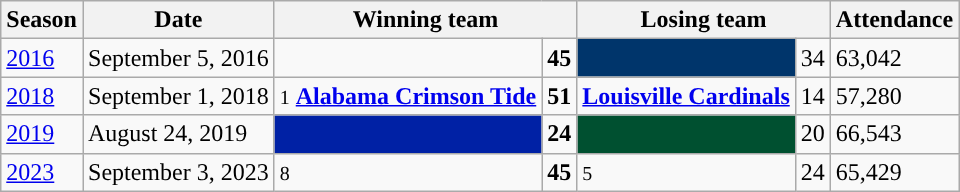<table class=wikitable>
<tr>
<th>Season</th>
<th>Date</th>
<th colspan=2>Winning team</th>
<th colspan=2>Losing team</th>
<th>Attendance</th>
</tr>
<tr>
<td><a href='#'>2016</a></td>
<td>September 5, 2016</td>
<td><small></small> <strong><a href='#'></a></strong></td>
<td><strong>45</strong></td>
<td style="background:#00356B; color:navy blue"><small></small> <strong><a href='#'></a></strong></td>
<td>34</td>
<td>63,042</td>
</tr>
<tr>
<td><a href='#'>2018</a></td>
<td>September 1, 2018</td>
<td><small>1</small> <strong><a href='#'><span>Alabama Crimson Tide</span></a></strong></td>
<td><strong>51</strong></td>
<td><strong><a href='#'><span>Louisville Cardinals</span></a></strong></td>
<td>14</td>
<td>57,280</td>
</tr>
<tr>
<td><a href='#'>2019</a></td>
<td>August 24, 2019</td>
<td style="background:#0021A5; color:blue"><small></small> <strong><a href='#'></a></strong></td>
<td><strong>24</strong></td>
<td style="background:#005030; color:green"><strong><a href='#'></a></strong></td>
<td>20</td>
<td>66,543</td>
</tr>
<tr>
<td><a href='#'>2023</a></td>
<td>September 3, 2023</td>
<td><small>8</small> <strong><a href='#'></a></strong></td>
<td><strong>45</strong></td>
<td><small>5</small> <strong><a href='#'></a></strong></td>
<td>24</td>
<td>65,429</td>
</tr>
</table>
